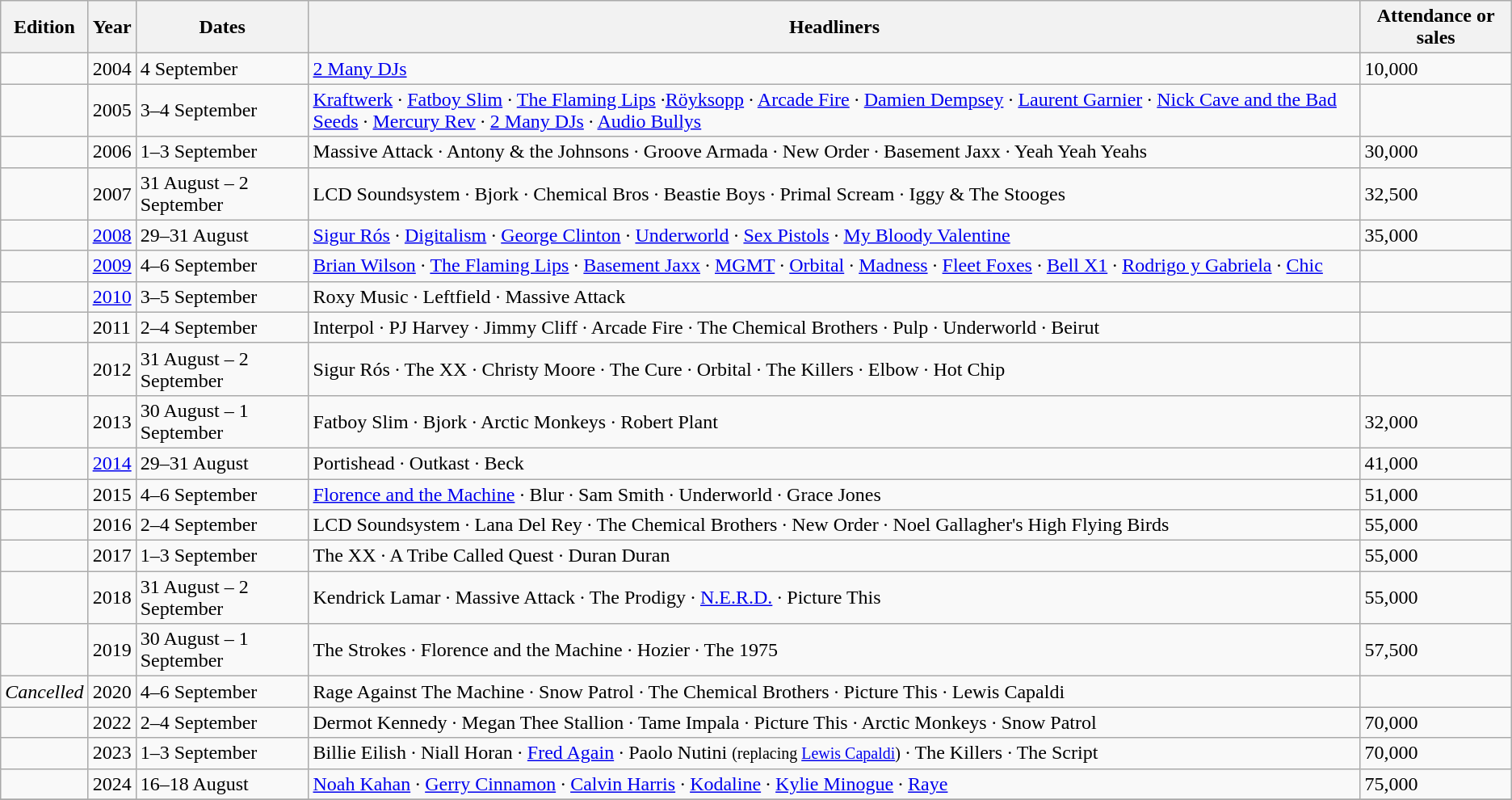<table class="wikitable sortable">
<tr>
<th>Edition</th>
<th>Year</th>
<th>Dates</th>
<th class="unsortable">Headliners</th>
<th>Attendance or sales</th>
</tr>
<tr>
<td></td>
<td>2004</td>
<td>4 September</td>
<td><a href='#'>2 Many DJs</a></td>
<td>10,000</td>
</tr>
<tr>
<td></td>
<td>2005</td>
<td>3–4 September</td>
<td><a href='#'>Kraftwerk</a> · <a href='#'>Fatboy Slim</a> · <a href='#'>The Flaming Lips</a> ·<a href='#'>Röyksopp</a> · <a href='#'>Arcade Fire</a> · <a href='#'>Damien Dempsey</a> · <a href='#'>Laurent Garnier</a> · <a href='#'>Nick Cave and the Bad Seeds</a> · <a href='#'>Mercury Rev</a> · <a href='#'>2 Many DJs</a> · <a href='#'>Audio Bullys</a></td>
<td></td>
</tr>
<tr>
<td></td>
<td>2006</td>
<td>1–3 September</td>
<td>Massive Attack · Antony & the Johnsons · Groove Armada · New Order · Basement Jaxx · Yeah Yeah Yeahs</td>
<td>30,000</td>
</tr>
<tr>
<td></td>
<td>2007</td>
<td>31 August – 2 September</td>
<td>LCD Soundsystem · Bjork · Chemical Bros · Beastie Boys · Primal Scream · Iggy & The Stooges</td>
<td>32,500</td>
</tr>
<tr>
<td></td>
<td><a href='#'>2008</a></td>
<td>29–31 August</td>
<td><a href='#'>Sigur Rós</a> · <a href='#'>Digitalism</a> · <a href='#'>George Clinton</a> · <a href='#'>Underworld</a> · <a href='#'>Sex Pistols</a> · <a href='#'>My Bloody Valentine</a></td>
<td>35,000</td>
</tr>
<tr>
<td></td>
<td><a href='#'>2009</a></td>
<td>4–6 September</td>
<td><a href='#'>Brian Wilson</a> · <a href='#'>The Flaming Lips</a> · <a href='#'>Basement Jaxx</a> · <a href='#'>MGMT</a> · <a href='#'>Orbital</a> · <a href='#'>Madness</a> · <a href='#'>Fleet Foxes</a> · <a href='#'>Bell X1</a> · <a href='#'>Rodrigo y Gabriela</a> · <a href='#'>Chic</a></td>
<td></td>
</tr>
<tr>
<td></td>
<td><a href='#'>2010</a></td>
<td>3–5 September</td>
<td>Roxy Music · Leftfield · Massive Attack</td>
<td></td>
</tr>
<tr>
<td></td>
<td>2011</td>
<td>2–4 September</td>
<td>Interpol · PJ Harvey · Jimmy Cliff · Arcade Fire · The Chemical Brothers · Pulp · Underworld · Beirut</td>
<td></td>
</tr>
<tr>
<td></td>
<td>2012</td>
<td>31 August – 2 September</td>
<td>Sigur Rós · The XX · Christy Moore · The Cure · Orbital · The Killers · Elbow · Hot Chip</td>
<td></td>
</tr>
<tr>
<td></td>
<td>2013</td>
<td>30 August – 1 September</td>
<td>Fatboy Slim · Bjork · Arctic Monkeys · Robert Plant</td>
<td>32,000</td>
</tr>
<tr>
<td></td>
<td><a href='#'>2014</a></td>
<td>29–31 August</td>
<td>Portishead · Outkast · Beck</td>
<td>41,000</td>
</tr>
<tr>
<td></td>
<td>2015</td>
<td>4–6 September</td>
<td><a href='#'>Florence and the Machine</a> · Blur · Sam Smith · Underworld · Grace Jones</td>
<td>51,000</td>
</tr>
<tr>
<td></td>
<td>2016</td>
<td>2–4 September</td>
<td>LCD Soundsystem · Lana Del Rey · The Chemical Brothers · New Order · Noel Gallagher's High Flying Birds</td>
<td>55,000</td>
</tr>
<tr>
<td></td>
<td>2017</td>
<td>1–3 September</td>
<td>The XX · A Tribe Called Quest · Duran Duran</td>
<td>55,000</td>
</tr>
<tr>
<td></td>
<td>2018</td>
<td>31 August – 2 September</td>
<td>Kendrick Lamar · Massive Attack · The Prodigy · <a href='#'>N.E.R.D.</a> · Picture This</td>
<td>55,000</td>
</tr>
<tr>
<td></td>
<td>2019</td>
<td>30 August – 1 September</td>
<td>The Strokes · Florence and the Machine · Hozier · The 1975</td>
<td>57,500</td>
</tr>
<tr>
<td><em>Cancelled</em></td>
<td>2020</td>
<td>4–6 September</td>
<td>Rage Against The Machine · Snow Patrol · The Chemical Brothers · Picture This · Lewis Capaldi</td>
<td></td>
</tr>
<tr>
<td></td>
<td>2022</td>
<td>2–4 September</td>
<td>Dermot Kennedy · Megan Thee Stallion · Tame Impala · Picture This · Arctic Monkeys · Snow Patrol</td>
<td>70,000</td>
</tr>
<tr>
<td></td>
<td>2023</td>
<td>1–3 September</td>
<td>Billie Eilish · Niall Horan · <a href='#'>Fred Again</a> · Paolo Nutini <small>(replacing <a href='#'>Lewis Capaldi</a>)</small> · The Killers · The Script</td>
<td>70,000</td>
</tr>
<tr>
<td></td>
<td>2024</td>
<td>16–18 August</td>
<td><a href='#'>Noah Kahan</a> · <a href='#'>Gerry Cinnamon</a> · <a href='#'>Calvin Harris</a> · <a href='#'>Kodaline</a> · <a href='#'>Kylie Minogue</a> · <a href='#'>Raye</a></td>
<td>75,000</td>
</tr>
<tr>
</tr>
</table>
